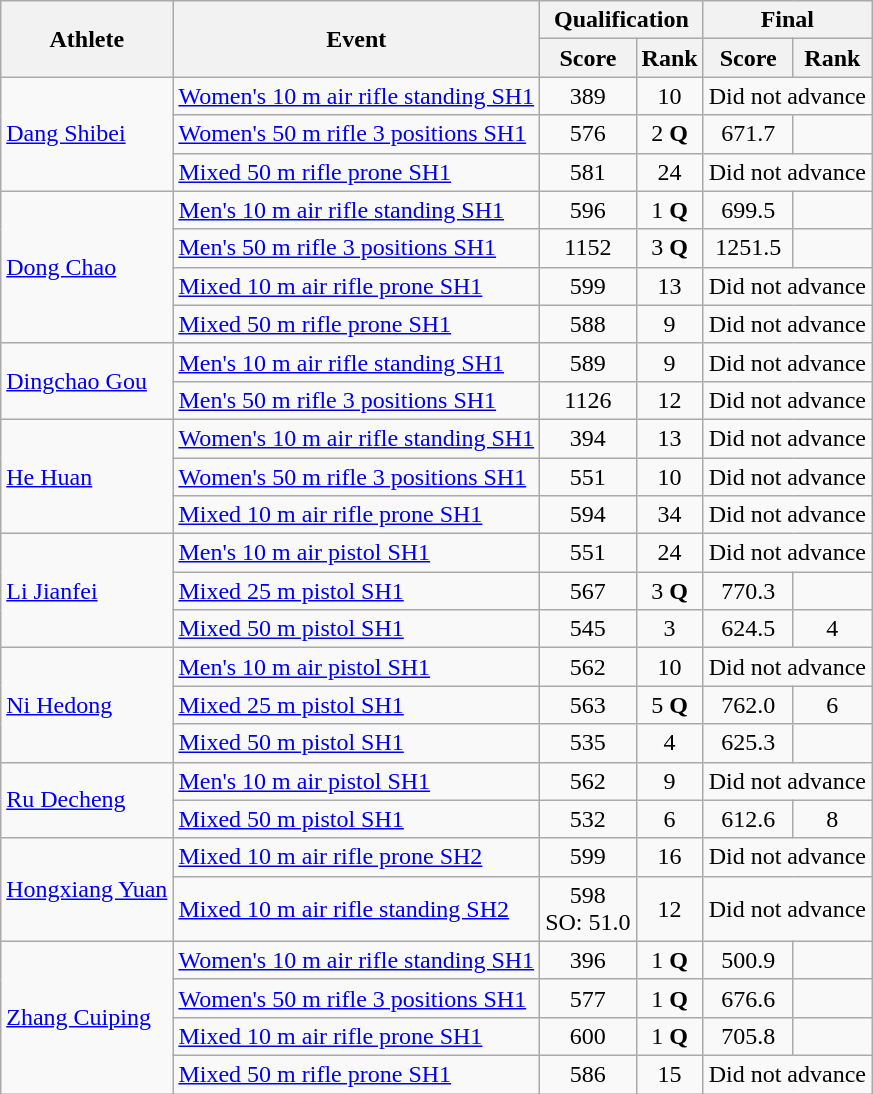<table class=wikitable>
<tr>
<th rowspan="2">Athlete</th>
<th rowspan="2">Event</th>
<th colspan="2">Qualification</th>
<th colspan="2">Final</th>
</tr>
<tr>
<th>Score</th>
<th>Rank</th>
<th>Score</th>
<th>Rank</th>
</tr>
<tr align=center>
<td align=left rowspan=3><a href='#'>Dang Shibei</a></td>
<td align=left><a href='#'>Women's 10 m air rifle standing SH1</a></td>
<td>389</td>
<td>10</td>
<td colspan=2>Did not advance</td>
</tr>
<tr align=center>
<td align=left><a href='#'>Women's 50 m rifle 3 positions SH1</a></td>
<td>576</td>
<td>2 <strong>Q</strong></td>
<td>671.7</td>
<td></td>
</tr>
<tr align=center>
<td align=left><a href='#'>Mixed 50 m rifle prone SH1</a></td>
<td>581</td>
<td>24</td>
<td colspan=2>Did not advance</td>
</tr>
<tr align=center>
<td align=left rowspan=4><a href='#'>Dong Chao</a></td>
<td align=left><a href='#'>Men's 10 m air rifle standing SH1</a></td>
<td>596</td>
<td>1 <strong>Q</strong></td>
<td>699.5</td>
<td></td>
</tr>
<tr align=center>
<td align=left><a href='#'>Men's 50 m rifle 3 positions SH1</a></td>
<td>1152</td>
<td>3 <strong>Q</strong></td>
<td>1251.5</td>
<td></td>
</tr>
<tr align=center>
<td align=left><a href='#'>Mixed 10 m air rifle prone SH1</a></td>
<td>599</td>
<td>13</td>
<td colspan=2>Did not advance</td>
</tr>
<tr align=center>
<td align=left><a href='#'>Mixed 50 m rifle prone SH1</a></td>
<td>588</td>
<td>9</td>
<td colspan=2>Did not advance</td>
</tr>
<tr align=center>
<td align=left rowspan=2><a href='#'>Dingchao Gou</a></td>
<td align=left><a href='#'>Men's 10 m air rifle standing SH1</a></td>
<td>589</td>
<td>9</td>
<td colspan=2>Did not advance</td>
</tr>
<tr align=center>
<td align=left><a href='#'>Men's 50 m rifle 3 positions SH1</a></td>
<td>1126</td>
<td>12</td>
<td colspan=2>Did not advance</td>
</tr>
<tr align=center>
<td align=left rowspan=3><a href='#'>He Huan</a></td>
<td align=left><a href='#'>Women's 10 m air rifle standing SH1</a></td>
<td>394</td>
<td>13</td>
<td colspan=2>Did not advance</td>
</tr>
<tr align=center>
<td align=left><a href='#'>Women's 50 m rifle 3 positions SH1</a></td>
<td>551</td>
<td>10</td>
<td colspan=2>Did not advance</td>
</tr>
<tr align=center>
<td align=left><a href='#'>Mixed 10 m air rifle prone SH1</a></td>
<td>594</td>
<td>34</td>
<td colspan=2>Did not advance</td>
</tr>
<tr align=center>
<td align=left rowspan=3><a href='#'>Li Jianfei</a></td>
<td align=left><a href='#'>Men's 10 m air pistol SH1</a></td>
<td>551</td>
<td>24</td>
<td colspan=2>Did not advance</td>
</tr>
<tr align=center>
<td align=left><a href='#'>Mixed 25 m pistol SH1</a></td>
<td>567</td>
<td>3 <strong>Q</strong></td>
<td>770.3</td>
<td></td>
</tr>
<tr align=center>
<td align=left><a href='#'>Mixed 50 m pistol SH1</a></td>
<td>545</td>
<td>3</td>
<td>624.5</td>
<td>4</td>
</tr>
<tr align=center>
<td align=left rowspan=3><a href='#'>Ni Hedong</a></td>
<td align=left><a href='#'>Men's 10 m air pistol SH1</a></td>
<td>562</td>
<td>10</td>
<td colspan=2>Did not advance</td>
</tr>
<tr align=center>
<td align=left><a href='#'>Mixed 25 m pistol SH1</a></td>
<td>563</td>
<td>5 <strong>Q</strong></td>
<td>762.0</td>
<td>6</td>
</tr>
<tr align=center>
<td align=left><a href='#'>Mixed 50 m pistol SH1</a></td>
<td>535</td>
<td>4</td>
<td>625.3</td>
<td></td>
</tr>
<tr align=center>
<td align=left rowspan=2><a href='#'>Ru Decheng</a></td>
<td align=left><a href='#'>Men's 10 m air pistol SH1</a></td>
<td>562</td>
<td>9</td>
<td colspan=2>Did not advance</td>
</tr>
<tr align=center>
<td align=left><a href='#'>Mixed 50 m pistol SH1</a></td>
<td>532</td>
<td>6</td>
<td>612.6</td>
<td>8</td>
</tr>
<tr align=center>
<td align=left rowspan=2><a href='#'>Hongxiang Yuan</a></td>
<td align=left><a href='#'>Mixed 10 m air rifle prone SH2</a></td>
<td>599</td>
<td>16</td>
<td colspan=2>Did not advance</td>
</tr>
<tr align=center>
<td align=left><a href='#'>Mixed 10 m air rifle standing SH2</a></td>
<td>598<br>SO: 51.0</td>
<td>12</td>
<td colspan=2>Did not advance</td>
</tr>
<tr align=center>
<td align=left rowspan=4><a href='#'>Zhang Cuiping</a></td>
<td align=left><a href='#'>Women's 10 m air rifle standing SH1</a></td>
<td>396</td>
<td>1 <strong>Q</strong></td>
<td>500.9</td>
<td></td>
</tr>
<tr align=center>
<td align=left><a href='#'>Women's 50 m rifle 3 positions SH1</a></td>
<td>577</td>
<td>1 <strong>Q</strong></td>
<td>676.6</td>
<td></td>
</tr>
<tr align=center>
<td align=left><a href='#'>Mixed 10 m air rifle prone SH1</a></td>
<td>600</td>
<td>1 <strong>Q</strong></td>
<td>705.8</td>
<td></td>
</tr>
<tr align=center>
<td align=left><a href='#'>Mixed 50 m rifle prone SH1</a></td>
<td>586</td>
<td>15</td>
<td colspan=2>Did not advance</td>
</tr>
</table>
